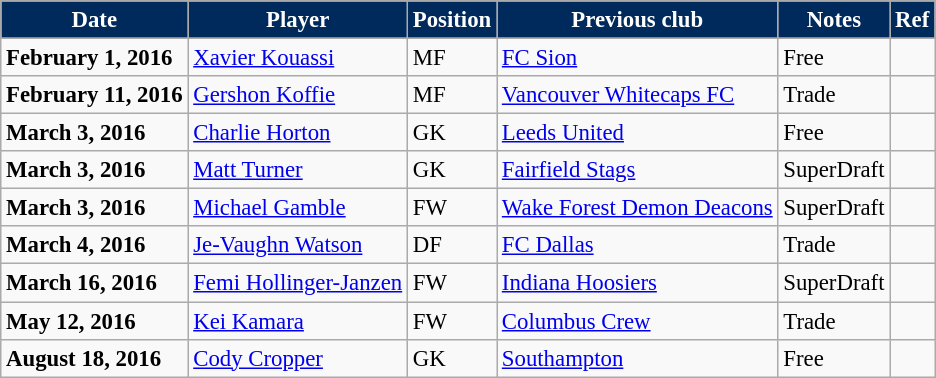<table class="wikitable" style="text-align:left; font-size:95%;">
<tr>
<th style="background:#002A5C; color:white;">Date</th>
<th style="background:#002A5C; color:white;">Player</th>
<th style="background:#002A5C; color:white;">Position</th>
<th style="background:#002A5C; color:white;">Previous club</th>
<th style="background:#002A5C; color:white;">Notes</th>
<th style="background:#002A5C; color:white;">Ref</th>
</tr>
<tr>
</tr>
<tr>
<td><strong>February 1, 2016</strong></td>
<td> <a href='#'>Xavier Kouassi</a></td>
<td>MF</td>
<td><a href='#'>FC Sion</a></td>
<td>Free</td>
<td></td>
</tr>
<tr>
<td><strong>February 11, 2016</strong></td>
<td> <a href='#'>Gershon Koffie</a></td>
<td>MF</td>
<td><a href='#'>Vancouver Whitecaps FC</a></td>
<td>Trade</td>
<td></td>
</tr>
<tr>
<td><strong>March 3, 2016</strong></td>
<td> <a href='#'>Charlie Horton</a></td>
<td>GK</td>
<td><a href='#'>Leeds United</a></td>
<td>Free</td>
<td></td>
</tr>
<tr>
<td><strong>March 3, 2016</strong></td>
<td> <a href='#'>Matt Turner</a></td>
<td>GK</td>
<td><a href='#'>Fairfield Stags</a></td>
<td>SuperDraft</td>
<td></td>
</tr>
<tr>
<td><strong>March 3, 2016</strong></td>
<td> <a href='#'>Michael Gamble</a></td>
<td>FW</td>
<td><a href='#'>Wake Forest Demon Deacons</a></td>
<td>SuperDraft</td>
<td></td>
</tr>
<tr>
<td><strong>March 4, 2016</strong></td>
<td> <a href='#'>Je-Vaughn Watson</a></td>
<td>DF</td>
<td><a href='#'>FC Dallas</a></td>
<td>Trade</td>
<td></td>
</tr>
<tr>
<td><strong>March 16, 2016</strong></td>
<td> <a href='#'>Femi Hollinger-Janzen</a></td>
<td>FW</td>
<td><a href='#'>Indiana Hoosiers</a></td>
<td>SuperDraft</td>
<td></td>
</tr>
<tr>
<td><strong>May 12, 2016</strong></td>
<td> <a href='#'>Kei Kamara</a></td>
<td>FW</td>
<td><a href='#'>Columbus Crew</a></td>
<td>Trade</td>
<td></td>
</tr>
<tr>
<td><strong>August 18, 2016</strong></td>
<td> <a href='#'>Cody Cropper</a></td>
<td>GK</td>
<td><a href='#'>Southampton</a></td>
<td>Free</td>
<td></td>
</tr>
</table>
